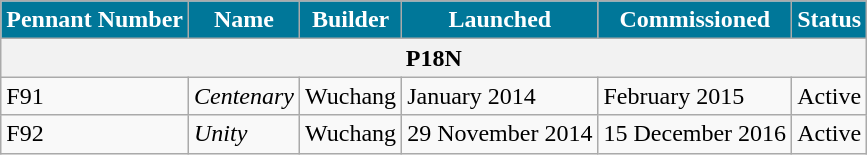<table class="wikitable">
<tr>
<th style="background:#079;color:#fff;">Pennant Number</th>
<th style="background:#079;color:#fff;">Name</th>
<th style="background:#079;color:#fff;">Builder</th>
<th style="background:#079;color:#fff;">Launched</th>
<th style="background:#079;color:#fff;">Commissioned</th>
<th style="background:#079;color:#fff;">Status</th>
</tr>
<tr>
<th colspan="6">P18N</th>
</tr>
<tr>
<td>F91</td>
<td><em>Centenary</em></td>
<td>Wuchang</td>
<td>January 2014</td>
<td>February 2015</td>
<td>Active</td>
</tr>
<tr>
<td>F92</td>
<td><em>Unity</em></td>
<td>Wuchang</td>
<td>29 November 2014</td>
<td>15 December 2016</td>
<td>Active</td>
</tr>
</table>
